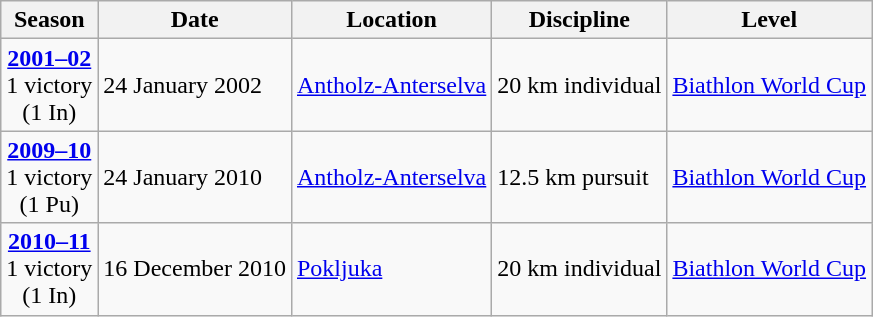<table class="wikitable">
<tr>
<th>Season</th>
<th>Date</th>
<th>Location</th>
<th>Discipline</th>
<th>Level</th>
</tr>
<tr>
<td rowspan="1" style="text-align:center;"><strong><a href='#'>2001–02</a></strong> <br> 1 victory <br> (1 In)</td>
<td>24 January 2002</td>
<td> <a href='#'>Antholz-Anterselva</a></td>
<td>20 km individual</td>
<td><a href='#'>Biathlon World Cup</a></td>
</tr>
<tr>
<td rowspan="1" style="text-align:center;"><strong><a href='#'>2009–10</a></strong> <br> 1 victory <br> (1 Pu)</td>
<td>24 January 2010</td>
<td> <a href='#'>Antholz-Anterselva</a></td>
<td>12.5 km pursuit</td>
<td><a href='#'>Biathlon World Cup</a></td>
</tr>
<tr>
<td rowspan="1" style="text-align:center;"><strong><a href='#'>2010–11</a></strong> <br> 1 victory <br> (1 In)</td>
<td>16 December 2010</td>
<td> <a href='#'>Pokljuka</a></td>
<td>20 km individual</td>
<td><a href='#'>Biathlon World Cup</a></td>
</tr>
</table>
